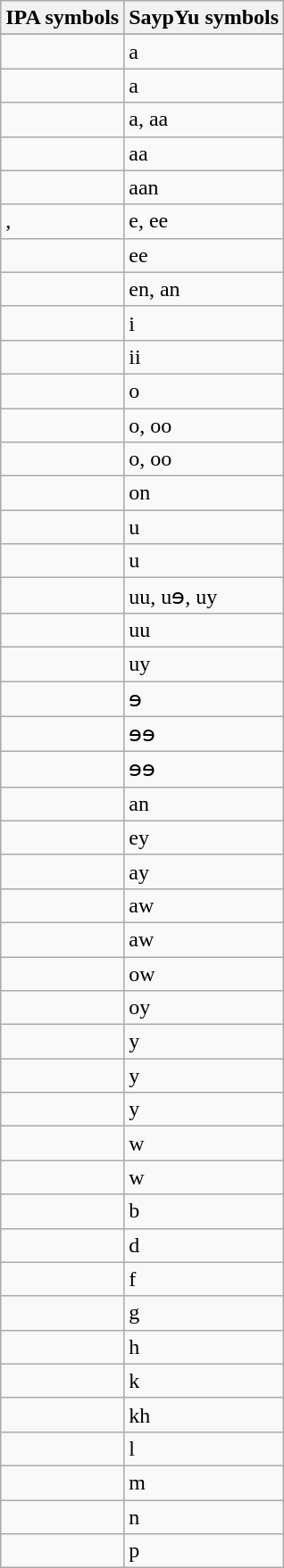<table class="wikitable">
<tr>
<th>IPA symbols</th>
<th>SaypYu symbols</th>
</tr>
<tr>
</tr>
<tr>
<td></td>
<td>a</td>
</tr>
<tr>
<td></td>
<td>a</td>
</tr>
<tr>
<td></td>
<td>a, aa</td>
</tr>
<tr>
<td></td>
<td>aa</td>
</tr>
<tr>
<td></td>
<td>aan</td>
</tr>
<tr>
<td>, </td>
<td>e, ee</td>
</tr>
<tr>
<td></td>
<td>ee</td>
</tr>
<tr>
<td></td>
<td>en, an</td>
</tr>
<tr>
<td></td>
<td>i</td>
</tr>
<tr>
<td></td>
<td>ii</td>
</tr>
<tr>
<td></td>
<td>o</td>
</tr>
<tr>
<td></td>
<td>o, oo</td>
</tr>
<tr>
<td></td>
<td>o, oo</td>
</tr>
<tr>
<td></td>
<td>on</td>
</tr>
<tr>
<td></td>
<td>u</td>
</tr>
<tr>
<td></td>
<td>u</td>
</tr>
<tr>
<td></td>
<td>uu, uɘ, uy</td>
</tr>
<tr>
<td></td>
<td>uu</td>
</tr>
<tr>
<td></td>
<td>uy</td>
</tr>
<tr>
<td></td>
<td>ɘ</td>
</tr>
<tr>
<td></td>
<td>ɘɘ</td>
</tr>
<tr>
<td></td>
<td>ɘɘ</td>
</tr>
<tr>
<td></td>
<td>an</td>
</tr>
<tr>
<td></td>
<td>ey</td>
</tr>
<tr>
<td></td>
<td>ay</td>
</tr>
<tr>
<td></td>
<td>aw</td>
</tr>
<tr>
<td></td>
<td>aw</td>
</tr>
<tr>
<td></td>
<td>ow</td>
</tr>
<tr>
<td></td>
<td>oy</td>
</tr>
<tr>
<td></td>
<td>y</td>
</tr>
<tr>
<td></td>
<td>y</td>
</tr>
<tr>
<td></td>
<td>y</td>
</tr>
<tr>
<td></td>
<td>w</td>
</tr>
<tr>
<td></td>
<td>w</td>
</tr>
<tr>
<td></td>
<td>b</td>
</tr>
<tr>
<td></td>
<td>d</td>
</tr>
<tr>
<td></td>
<td>f</td>
</tr>
<tr>
<td></td>
<td>g</td>
</tr>
<tr>
<td></td>
<td>h</td>
</tr>
<tr>
<td></td>
<td>k</td>
</tr>
<tr>
<td></td>
<td>kh</td>
</tr>
<tr>
<td></td>
<td>l</td>
</tr>
<tr>
<td></td>
<td>m</td>
</tr>
<tr>
<td></td>
<td>n</td>
</tr>
<tr>
<td></td>
<td>p</td>
</tr>
</table>
